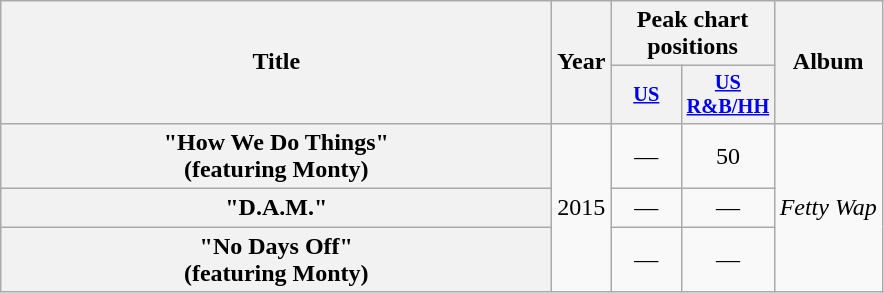<table class="wikitable plainrowheaders" style="text-align:center;">
<tr>
<th scope="col" style="width:22.5em" rowspan="2">Title</th>
<th scope="col" rowspan="2">Year</th>
<th scope="col" colspan="2">Peak chart positions</th>
<th scope="col" rowspan="2">Album</th>
</tr>
<tr>
<th scope="col" style="width:3em;font-size:85%;"><a href='#'>US</a><br></th>
<th scope="col" style="width:3em;font-size:85%;"><a href='#'>US<br>R&B/HH</a><br></th>
</tr>
<tr>
<th scope="row">"How We Do Things"<br><span>(featuring Monty)</span></th>
<td rowspan="3">2015</td>
<td>—</td>
<td>50</td>
<td rowspan="3"><em>Fetty Wap</em></td>
</tr>
<tr>
<th scope="row">"D.A.M."</th>
<td>—</td>
<td>—</td>
</tr>
<tr>
<th scope="row">"No Days Off"<br><span>(featuring Monty)</span></th>
<td>—</td>
<td>—</td>
</tr>
</table>
